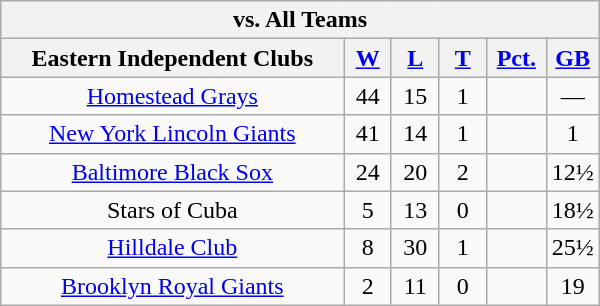<table class="wikitable" width="400em" style="text-align:center;">
<tr>
<th colspan="6">vs. All Teams</th>
</tr>
<tr>
<th width="58%">Eastern Independent Clubs</th>
<th width="8%"><a href='#'>W</a></th>
<th width="8%"><a href='#'>L</a></th>
<th width="8%"><a href='#'>T</a></th>
<th width="10%"><a href='#'>Pct.</a></th>
<th width="8%"><a href='#'>GB</a></th>
</tr>
<tr>
<td><a href='#'>Homestead Grays</a></td>
<td>44</td>
<td>15</td>
<td>1</td>
<td></td>
<td>—</td>
</tr>
<tr>
<td><a href='#'>New York Lincoln Giants</a></td>
<td>41</td>
<td>14</td>
<td>1</td>
<td></td>
<td>1</td>
</tr>
<tr>
<td><a href='#'>Baltimore Black Sox</a></td>
<td>24</td>
<td>20</td>
<td>2</td>
<td></td>
<td>12½</td>
</tr>
<tr>
<td>Stars of Cuba</td>
<td>5</td>
<td>13</td>
<td>0</td>
<td></td>
<td>18½</td>
</tr>
<tr>
<td><a href='#'>Hilldale Club</a></td>
<td>8</td>
<td>30</td>
<td>1</td>
<td></td>
<td>25½</td>
</tr>
<tr>
<td><a href='#'>Brooklyn Royal Giants</a></td>
<td>2</td>
<td>11</td>
<td>0</td>
<td></td>
<td>19</td>
</tr>
</table>
